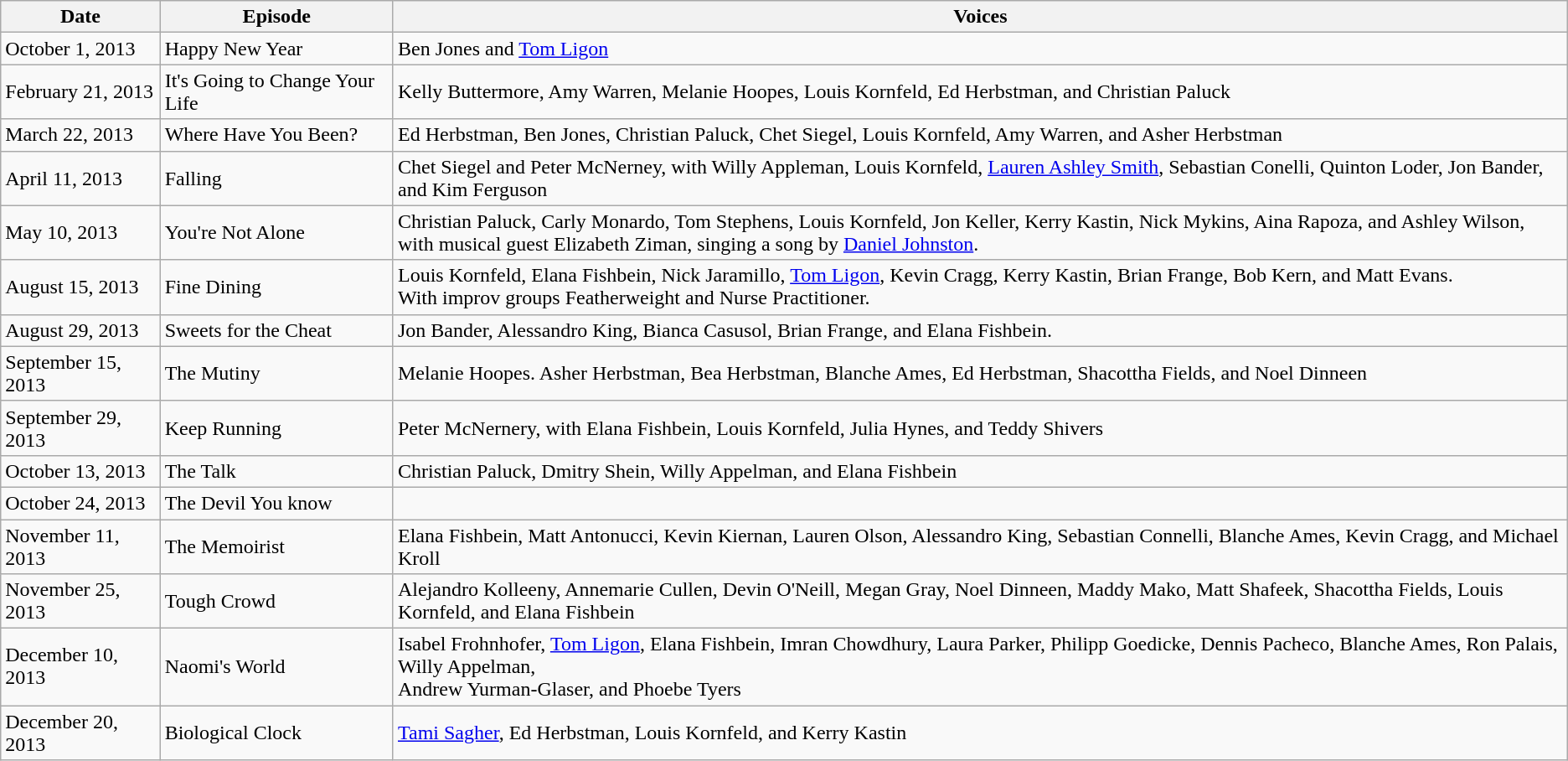<table class="wikitable mw-collapsible mw-collapsed">
<tr>
<th>Date</th>
<th>Episode</th>
<th>Voices</th>
</tr>
<tr>
<td>October 1, 2013</td>
<td>Happy New Year</td>
<td>Ben Jones and <a href='#'>Tom Ligon</a></td>
</tr>
<tr>
<td>February 21, 2013</td>
<td>It's Going to Change Your Life</td>
<td>Kelly Buttermore, Amy Warren, Melanie Hoopes, Louis Kornfeld, Ed Herbstman, and Christian Paluck</td>
</tr>
<tr>
<td>March 22, 2013</td>
<td>Where Have You Been?</td>
<td>Ed Herbstman, Ben Jones, Christian Paluck, Chet Siegel, Louis Kornfeld, Amy Warren, and Asher Herbstman</td>
</tr>
<tr>
<td>April 11, 2013</td>
<td>Falling</td>
<td>Chet Siegel and Peter McNerney, with Willy Appleman, Louis Kornfeld, <a href='#'>Lauren Ashley Smith</a>, Sebastian Conelli, Quinton Loder, Jon Bander, and Kim Ferguson</td>
</tr>
<tr>
<td>May 10, 2013</td>
<td>You're Not Alone</td>
<td>Christian Paluck, Carly Monardo, Tom Stephens, Louis Kornfeld, Jon Keller, Kerry Kastin, Nick Mykins, Aina Rapoza, and Ashley Wilson,<br>with musical guest Elizabeth Ziman, singing a song by <a href='#'>Daniel Johnston</a>.</td>
</tr>
<tr>
<td>August 15, 2013</td>
<td>Fine Dining</td>
<td>Louis Kornfeld, Elana Fishbein, Nick Jaramillo, <a href='#'>Tom Ligon</a>, Kevin Cragg, Kerry Kastin, Brian Frange, Bob Kern, and Matt Evans.<br>With improv groups Featherweight and Nurse Practitioner.</td>
</tr>
<tr>
<td>August 29, 2013</td>
<td>Sweets for the Cheat</td>
<td>Jon Bander, Alessandro King, Bianca Casusol, Brian Frange, and Elana Fishbein.</td>
</tr>
<tr>
<td>September 15, 2013</td>
<td>The Mutiny</td>
<td>Melanie Hoopes. Asher Herbstman, Bea Herbstman, Blanche Ames, Ed Herbstman, Shacottha Fields, and Noel Dinneen</td>
</tr>
<tr>
<td>September 29, 2013</td>
<td>Keep Running</td>
<td>Peter McNernery, with Elana Fishbein, Louis Kornfeld, Julia Hynes, and Teddy Shivers</td>
</tr>
<tr>
<td>October 13, 2013</td>
<td>The Talk</td>
<td>Christian Paluck, Dmitry Shein, Willy Appelman, and Elana Fishbein</td>
</tr>
<tr>
<td>October 24, 2013</td>
<td>The Devil You know</td>
<td></td>
</tr>
<tr>
<td>November 11, 2013</td>
<td>The Memoirist</td>
<td>Elana Fishbein, Matt Antonucci, Kevin Kiernan, Lauren Olson, Alessandro King, Sebastian Connelli, Blanche Ames, Kevin Cragg, and Michael Kroll</td>
</tr>
<tr>
<td>November 25, 2013</td>
<td>Tough Crowd</td>
<td>Alejandro Kolleeny, Annemarie Cullen, Devin O'Neill, Megan Gray, Noel Dinneen, Maddy Mako, Matt Shafeek, Shacottha Fields, Louis Kornfeld, and Elana Fishbein</td>
</tr>
<tr>
<td>December 10, 2013</td>
<td>Naomi's World</td>
<td>Isabel Frohnhofer, <a href='#'>Tom Ligon</a>, Elana Fishbein, Imran Chowdhury, Laura Parker, Philipp Goedicke, Dennis Pacheco, Blanche Ames, Ron Palais, Willy Appelman,<br>Andrew Yurman-Glaser, and Phoebe Tyers</td>
</tr>
<tr>
<td>December 20, 2013</td>
<td>Biological Clock</td>
<td><a href='#'>Tami Sagher</a>, Ed Herbstman, Louis Kornfeld, and Kerry Kastin</td>
</tr>
</table>
